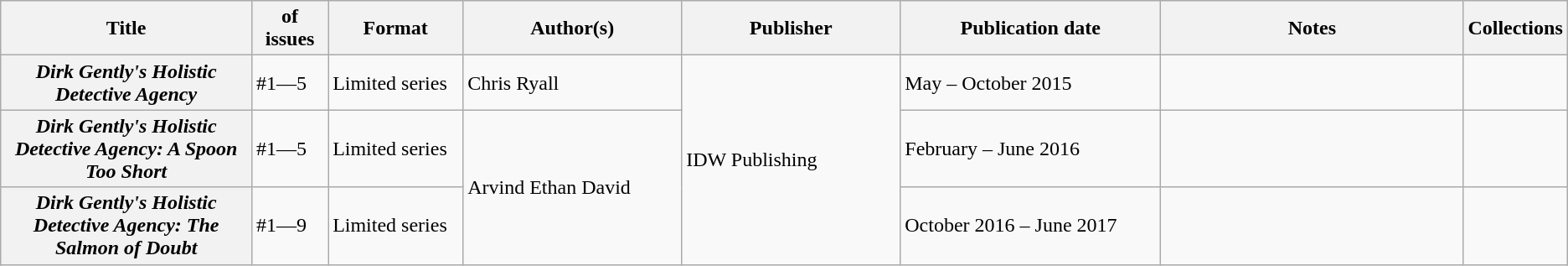<table class="wikitable">
<tr>
<th>Title</th>
<th style="width:40pt"> of issues</th>
<th style="width:75pt">Format</th>
<th style="width:125pt">Author(s)</th>
<th style="width:125pt">Publisher</th>
<th style="width:150pt">Publication date</th>
<th style="width:175pt">Notes</th>
<th>Collections</th>
</tr>
<tr>
<th><em>Dirk Gently's Holistic Detective Agency</em></th>
<td>#1—5</td>
<td>Limited series</td>
<td>Chris Ryall</td>
<td rowspan="3">IDW Publishing</td>
<td>May – October 2015</td>
<td></td>
<td></td>
</tr>
<tr>
<th><em>Dirk Gently's Holistic Detective Agency: A Spoon Too Short</em></th>
<td>#1—5</td>
<td>Limited series</td>
<td rowspan="2">Arvind Ethan David</td>
<td>February – June 2016</td>
<td></td>
<td></td>
</tr>
<tr>
<th><em>Dirk Gently's Holistic Detective Agency: The Salmon of Doubt</em></th>
<td>#1—9</td>
<td>Limited series</td>
<td>October 2016 – June 2017</td>
<td></td>
<td></td>
</tr>
</table>
